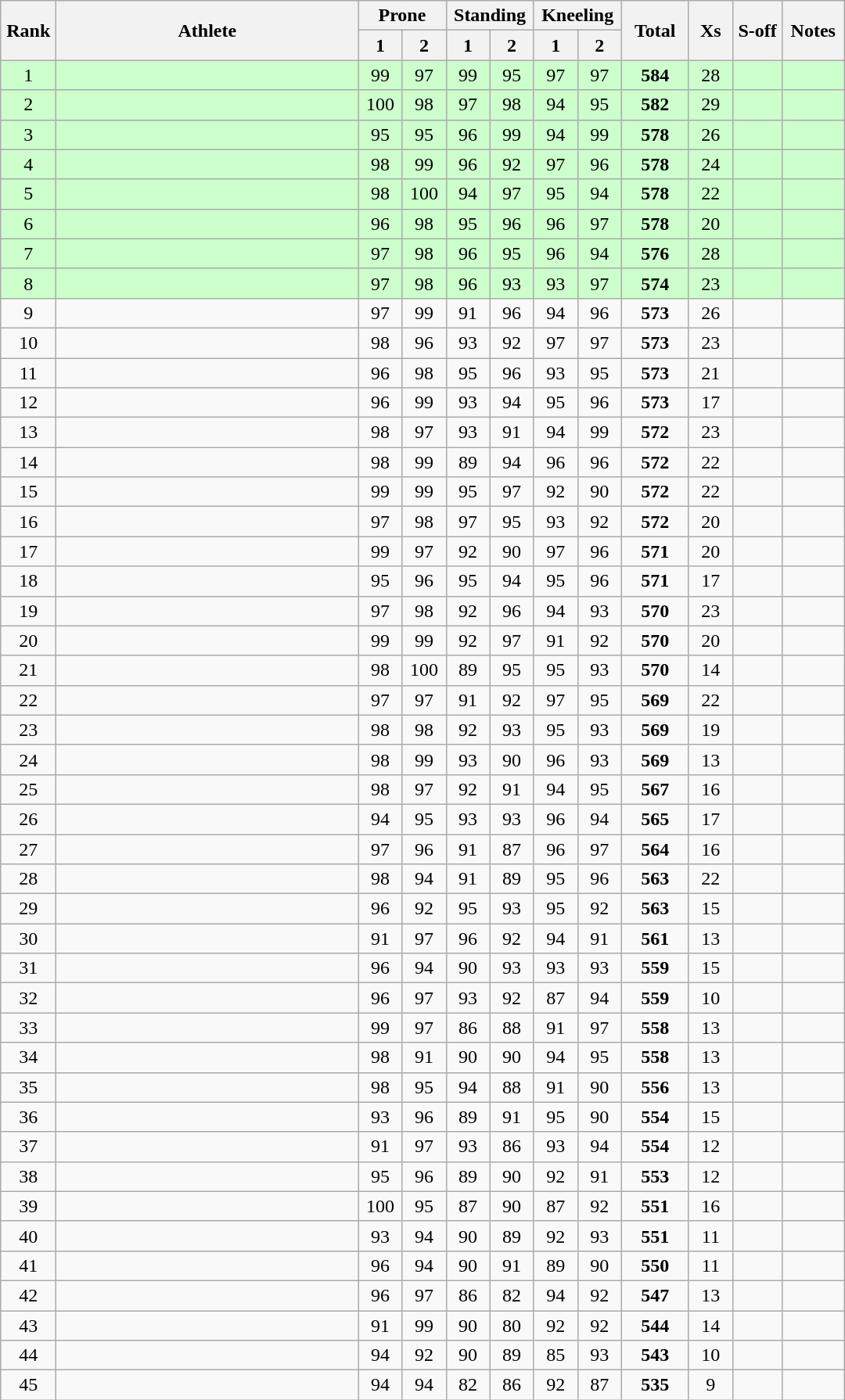<table class="wikitable" style="text-align:center">
<tr>
<th rowspan=2 width=40>Rank</th>
<th rowspan=2 width=250>Athlete</th>
<th colspan=2>Prone</th>
<th colspan=2>Standing</th>
<th colspan=2>Kneeling</th>
<th rowspan=2 width=50>Total</th>
<th rowspan=2 width=30>Xs</th>
<th rowspan=2 width=35>S-off</th>
<th rowspan=2 width=45>Notes</th>
</tr>
<tr>
<th width=30>1</th>
<th width=30>2</th>
<th width=30>1</th>
<th width=30>2</th>
<th width=30>1</th>
<th width=30>2</th>
</tr>
<tr bgcolor=ccffcc>
<td>1</td>
<td align=left></td>
<td>99</td>
<td>97</td>
<td>99</td>
<td>95</td>
<td>97</td>
<td>97</td>
<td><strong>584</strong></td>
<td>28</td>
<td></td>
<td></td>
</tr>
<tr bgcolor=ccffcc>
<td>2</td>
<td align=left></td>
<td>100</td>
<td>98</td>
<td>97</td>
<td>98</td>
<td>94</td>
<td>95</td>
<td><strong>582</strong></td>
<td>29</td>
<td></td>
<td></td>
</tr>
<tr bgcolor=ccffcc>
<td>3</td>
<td align=left></td>
<td>95</td>
<td>95</td>
<td>96</td>
<td>99</td>
<td>94</td>
<td>99</td>
<td><strong>578</strong></td>
<td>26</td>
<td></td>
<td></td>
</tr>
<tr bgcolor=ccffcc>
<td>4</td>
<td align=left></td>
<td>98</td>
<td>99</td>
<td>96</td>
<td>92</td>
<td>97</td>
<td>96</td>
<td><strong>578</strong></td>
<td>24</td>
<td></td>
<td></td>
</tr>
<tr bgcolor=ccffcc>
<td>5</td>
<td align=left></td>
<td>98</td>
<td>100</td>
<td>94</td>
<td>97</td>
<td>95</td>
<td>94</td>
<td><strong>578</strong></td>
<td>22</td>
<td></td>
<td></td>
</tr>
<tr bgcolor=ccffcc>
<td>6</td>
<td align=left></td>
<td>96</td>
<td>98</td>
<td>95</td>
<td>96</td>
<td>96</td>
<td>97</td>
<td><strong>578</strong></td>
<td>20</td>
<td></td>
<td></td>
</tr>
<tr bgcolor=ccffcc>
<td>7</td>
<td align=left></td>
<td>97</td>
<td>98</td>
<td>96</td>
<td>95</td>
<td>96</td>
<td>94</td>
<td><strong>576</strong></td>
<td>28</td>
<td></td>
<td></td>
</tr>
<tr bgcolor=ccffcc>
<td>8</td>
<td align=left></td>
<td>97</td>
<td>98</td>
<td>96</td>
<td>93</td>
<td>93</td>
<td>97</td>
<td><strong>574</strong></td>
<td>23</td>
<td></td>
<td></td>
</tr>
<tr>
<td>9</td>
<td align=left></td>
<td>97</td>
<td>99</td>
<td>91</td>
<td>96</td>
<td>94</td>
<td>96</td>
<td><strong>573</strong></td>
<td>26</td>
<td></td>
<td></td>
</tr>
<tr>
<td>10</td>
<td align=left></td>
<td>98</td>
<td>96</td>
<td>93</td>
<td>92</td>
<td>97</td>
<td>97</td>
<td><strong>573</strong></td>
<td>23</td>
<td></td>
<td></td>
</tr>
<tr>
<td>11</td>
<td align=left></td>
<td>96</td>
<td>98</td>
<td>95</td>
<td>96</td>
<td>93</td>
<td>95</td>
<td><strong>573</strong></td>
<td>21</td>
<td></td>
<td></td>
</tr>
<tr>
<td>12</td>
<td align=left></td>
<td>96</td>
<td>99</td>
<td>93</td>
<td>94</td>
<td>95</td>
<td>96</td>
<td><strong>573</strong></td>
<td>17</td>
<td></td>
<td></td>
</tr>
<tr>
<td>13</td>
<td align=left></td>
<td>98</td>
<td>97</td>
<td>93</td>
<td>91</td>
<td>94</td>
<td>99</td>
<td><strong>572</strong></td>
<td>23</td>
<td></td>
<td></td>
</tr>
<tr>
<td>14</td>
<td align=left></td>
<td>98</td>
<td>99</td>
<td>89</td>
<td>94</td>
<td>96</td>
<td>96</td>
<td><strong>572</strong></td>
<td>22</td>
<td></td>
<td></td>
</tr>
<tr>
<td>15</td>
<td align=left></td>
<td>99</td>
<td>99</td>
<td>95</td>
<td>97</td>
<td>92</td>
<td>90</td>
<td><strong>572</strong></td>
<td>22</td>
<td></td>
<td></td>
</tr>
<tr>
<td>16</td>
<td align=left></td>
<td>97</td>
<td>98</td>
<td>97</td>
<td>95</td>
<td>93</td>
<td>92</td>
<td><strong>572</strong></td>
<td>20</td>
<td></td>
<td></td>
</tr>
<tr>
<td>17</td>
<td align=left></td>
<td>99</td>
<td>97</td>
<td>92</td>
<td>90</td>
<td>97</td>
<td>96</td>
<td><strong>571</strong></td>
<td>20</td>
<td></td>
<td></td>
</tr>
<tr>
<td>18</td>
<td align=left></td>
<td>95</td>
<td>96</td>
<td>95</td>
<td>94</td>
<td>95</td>
<td>96</td>
<td><strong>571</strong></td>
<td>17</td>
<td></td>
<td></td>
</tr>
<tr>
<td>19</td>
<td align=left></td>
<td>97</td>
<td>98</td>
<td>92</td>
<td>96</td>
<td>94</td>
<td>93</td>
<td><strong>570</strong></td>
<td>23</td>
<td></td>
<td></td>
</tr>
<tr>
<td>20</td>
<td align=left></td>
<td>99</td>
<td>99</td>
<td>92</td>
<td>97</td>
<td>91</td>
<td>92</td>
<td><strong>570</strong></td>
<td>20</td>
<td></td>
<td></td>
</tr>
<tr>
<td>21</td>
<td align=left></td>
<td>98</td>
<td>100</td>
<td>89</td>
<td>95</td>
<td>95</td>
<td>93</td>
<td><strong>570</strong></td>
<td>14</td>
<td></td>
<td></td>
</tr>
<tr>
<td>22</td>
<td align=left></td>
<td>97</td>
<td>97</td>
<td>91</td>
<td>92</td>
<td>97</td>
<td>95</td>
<td><strong>569</strong></td>
<td>22</td>
<td></td>
<td></td>
</tr>
<tr>
<td>23</td>
<td align=left></td>
<td>98</td>
<td>98</td>
<td>92</td>
<td>93</td>
<td>95</td>
<td>93</td>
<td><strong>569</strong></td>
<td>19</td>
<td></td>
<td></td>
</tr>
<tr>
<td>24</td>
<td align=left></td>
<td>98</td>
<td>99</td>
<td>93</td>
<td>90</td>
<td>96</td>
<td>93</td>
<td><strong>569</strong></td>
<td>13</td>
<td></td>
<td></td>
</tr>
<tr>
<td>25</td>
<td align=left></td>
<td>98</td>
<td>97</td>
<td>92</td>
<td>91</td>
<td>94</td>
<td>95</td>
<td><strong>567</strong></td>
<td>16</td>
<td></td>
<td></td>
</tr>
<tr>
<td>26</td>
<td align=left></td>
<td>94</td>
<td>95</td>
<td>93</td>
<td>93</td>
<td>96</td>
<td>94</td>
<td><strong>565</strong></td>
<td>17</td>
<td></td>
<td></td>
</tr>
<tr>
<td>27</td>
<td align=left></td>
<td>97</td>
<td>96</td>
<td>91</td>
<td>87</td>
<td>96</td>
<td>97</td>
<td><strong>564</strong></td>
<td>16</td>
<td></td>
<td></td>
</tr>
<tr>
<td>28</td>
<td align=left></td>
<td>98</td>
<td>94</td>
<td>91</td>
<td>89</td>
<td>95</td>
<td>96</td>
<td><strong>563</strong></td>
<td>22</td>
<td></td>
<td></td>
</tr>
<tr>
<td>29</td>
<td align=left></td>
<td>96</td>
<td>92</td>
<td>95</td>
<td>93</td>
<td>95</td>
<td>92</td>
<td><strong>563</strong></td>
<td>15</td>
<td></td>
<td></td>
</tr>
<tr>
<td>30</td>
<td align=left></td>
<td>91</td>
<td>97</td>
<td>96</td>
<td>92</td>
<td>94</td>
<td>91</td>
<td><strong>561</strong></td>
<td>13</td>
<td></td>
<td></td>
</tr>
<tr>
<td>31</td>
<td align=left></td>
<td>96</td>
<td>94</td>
<td>90</td>
<td>93</td>
<td>93</td>
<td>93</td>
<td><strong>559</strong></td>
<td>15</td>
<td></td>
<td></td>
</tr>
<tr>
<td>32</td>
<td align=left></td>
<td>96</td>
<td>97</td>
<td>93</td>
<td>92</td>
<td>87</td>
<td>94</td>
<td><strong>559</strong></td>
<td>10</td>
<td></td>
<td></td>
</tr>
<tr>
<td>33</td>
<td align=left></td>
<td>99</td>
<td>97</td>
<td>86</td>
<td>88</td>
<td>91</td>
<td>97</td>
<td><strong>558</strong></td>
<td>13</td>
<td></td>
<td></td>
</tr>
<tr>
<td>34</td>
<td align=left></td>
<td>98</td>
<td>91</td>
<td>90</td>
<td>90</td>
<td>94</td>
<td>95</td>
<td><strong>558</strong></td>
<td>13</td>
<td></td>
<td></td>
</tr>
<tr>
<td>35</td>
<td align=left></td>
<td>98</td>
<td>95</td>
<td>94</td>
<td>88</td>
<td>91</td>
<td>90</td>
<td><strong>556</strong></td>
<td>13</td>
<td></td>
<td></td>
</tr>
<tr>
<td>36</td>
<td align=left></td>
<td>93</td>
<td>96</td>
<td>89</td>
<td>91</td>
<td>95</td>
<td>90</td>
<td><strong>554</strong></td>
<td>15</td>
<td></td>
<td></td>
</tr>
<tr>
<td>37</td>
<td align=left></td>
<td>91</td>
<td>97</td>
<td>93</td>
<td>86</td>
<td>93</td>
<td>94</td>
<td><strong>554</strong></td>
<td>12</td>
<td></td>
<td></td>
</tr>
<tr>
<td>38</td>
<td align=left></td>
<td>95</td>
<td>96</td>
<td>89</td>
<td>90</td>
<td>92</td>
<td>91</td>
<td><strong>553</strong></td>
<td>12</td>
<td></td>
<td></td>
</tr>
<tr>
<td>39</td>
<td align=left></td>
<td>100</td>
<td>95</td>
<td>87</td>
<td>90</td>
<td>87</td>
<td>92</td>
<td><strong>551</strong></td>
<td>16</td>
<td></td>
<td></td>
</tr>
<tr>
<td>40</td>
<td align=left></td>
<td>93</td>
<td>94</td>
<td>90</td>
<td>89</td>
<td>92</td>
<td>93</td>
<td><strong>551</strong></td>
<td>11</td>
<td></td>
<td></td>
</tr>
<tr>
<td>41</td>
<td align=left></td>
<td>96</td>
<td>94</td>
<td>90</td>
<td>91</td>
<td>89</td>
<td>90</td>
<td><strong>550</strong></td>
<td>11</td>
<td></td>
<td></td>
</tr>
<tr>
<td>42</td>
<td align=left></td>
<td>96</td>
<td>97</td>
<td>86</td>
<td>82</td>
<td>94</td>
<td>92</td>
<td><strong>547</strong></td>
<td>13</td>
<td></td>
<td></td>
</tr>
<tr>
<td>43</td>
<td align=left></td>
<td>91</td>
<td>99</td>
<td>90</td>
<td>80</td>
<td>92</td>
<td>92</td>
<td><strong>544</strong></td>
<td>14</td>
<td></td>
<td></td>
</tr>
<tr>
<td>44</td>
<td align=left></td>
<td>94</td>
<td>92</td>
<td>90</td>
<td>89</td>
<td>85</td>
<td>93</td>
<td><strong>543</strong></td>
<td>10</td>
<td></td>
<td></td>
</tr>
<tr>
<td>45</td>
<td align=left></td>
<td>94</td>
<td>94</td>
<td>82</td>
<td>86</td>
<td>92</td>
<td>87</td>
<td><strong>535</strong></td>
<td>9</td>
<td></td>
<td></td>
</tr>
</table>
